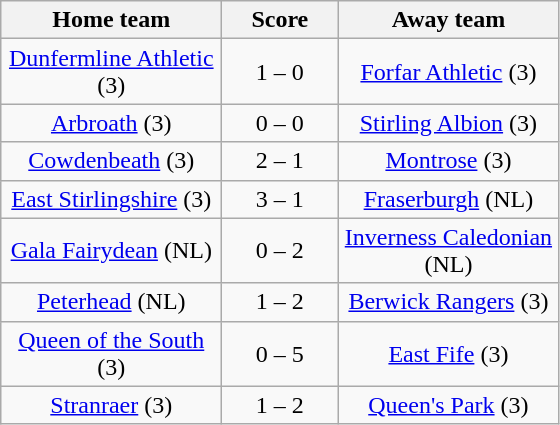<table class="wikitable" style="text-align: center">
<tr>
<th width=140>Home team</th>
<th width=70>Score</th>
<th width=140>Away team</th>
</tr>
<tr>
<td><a href='#'>Dunfermline Athletic</a> (3)</td>
<td>1 – 0</td>
<td><a href='#'>Forfar Athletic</a> (3)</td>
</tr>
<tr>
<td><a href='#'>Arbroath</a> (3)</td>
<td>0 – 0</td>
<td><a href='#'>Stirling Albion</a> (3)</td>
</tr>
<tr>
<td><a href='#'>Cowdenbeath</a> (3)</td>
<td>2 – 1</td>
<td><a href='#'>Montrose</a> (3)</td>
</tr>
<tr>
<td><a href='#'>East Stirlingshire</a> (3)</td>
<td>3 – 1</td>
<td><a href='#'>Fraserburgh</a> (NL)</td>
</tr>
<tr>
<td><a href='#'>Gala Fairydean</a> (NL)</td>
<td>0 – 2</td>
<td><a href='#'>Inverness Caledonian</a> (NL)</td>
</tr>
<tr>
<td><a href='#'>Peterhead</a> (NL)</td>
<td>1 – 2</td>
<td><a href='#'>Berwick Rangers</a> (3)</td>
</tr>
<tr>
<td><a href='#'>Queen of the South</a> (3)</td>
<td>0 – 5</td>
<td><a href='#'>East Fife</a> (3)</td>
</tr>
<tr>
<td><a href='#'>Stranraer</a> (3)</td>
<td>1 – 2</td>
<td><a href='#'>Queen's Park</a> (3)</td>
</tr>
</table>
